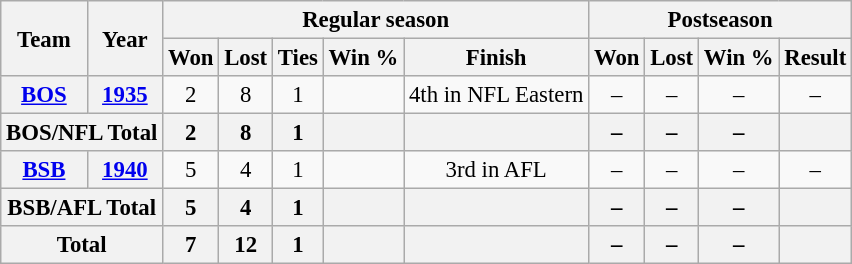<table class="wikitable" style="font-size:95%; text-align:center;">
<tr>
<th rowspan="2">Team</th>
<th rowspan="2">Year</th>
<th colspan="5">Regular season</th>
<th colspan="4">Postseason</th>
</tr>
<tr>
<th>Won</th>
<th>Lost</th>
<th>Ties</th>
<th>Win %</th>
<th>Finish</th>
<th>Won</th>
<th>Lost</th>
<th>Win %</th>
<th>Result</th>
</tr>
<tr>
<th><a href='#'>BOS</a></th>
<th><a href='#'>1935</a></th>
<td>2</td>
<td>8</td>
<td>1</td>
<td></td>
<td>4th in NFL Eastern</td>
<td>–</td>
<td>–</td>
<td>–</td>
<td>–</td>
</tr>
<tr>
<th colspan="2">BOS/NFL Total</th>
<th>2</th>
<th>8</th>
<th>1</th>
<th></th>
<th></th>
<th>–</th>
<th>–</th>
<th>–</th>
<th></th>
</tr>
<tr>
<th><a href='#'>BSB</a></th>
<th><a href='#'>1940</a></th>
<td>5</td>
<td>4</td>
<td>1</td>
<td></td>
<td>3rd in AFL</td>
<td>–</td>
<td>–</td>
<td>–</td>
<td>–</td>
</tr>
<tr>
<th colspan="2">BSB/AFL Total</th>
<th>5</th>
<th>4</th>
<th>1</th>
<th></th>
<th></th>
<th>–</th>
<th>–</th>
<th>–</th>
<th></th>
</tr>
<tr>
<th colspan="2">Total</th>
<th>7</th>
<th>12</th>
<th>1</th>
<th></th>
<th></th>
<th>–</th>
<th>–</th>
<th>–</th>
<th></th>
</tr>
</table>
